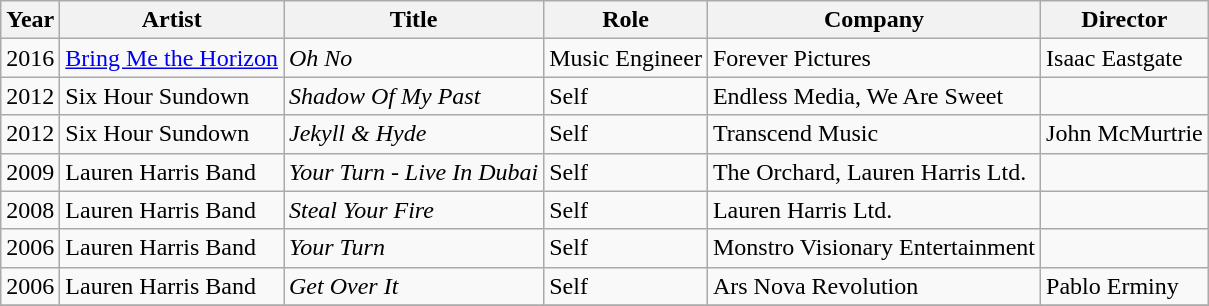<table class="wikitable sortable">
<tr>
<th>Year</th>
<th>Artist</th>
<th>Title</th>
<th>Role</th>
<th>Company</th>
<th>Director</th>
</tr>
<tr>
<td>2016</td>
<td><a href='#'>Bring Me the Horizon</a></td>
<td><em>Oh No</em></td>
<td>Music Engineer</td>
<td>Forever Pictures</td>
<td>Isaac Eastgate</td>
</tr>
<tr>
<td>2012</td>
<td>Six Hour Sundown</td>
<td><em>Shadow Of My Past</em></td>
<td>Self</td>
<td>Endless Media, We Are Sweet</td>
<td></td>
</tr>
<tr>
<td>2012</td>
<td>Six Hour Sundown</td>
<td><em>Jekyll & Hyde</em></td>
<td>Self</td>
<td>Transcend Music</td>
<td>John McMurtrie</td>
</tr>
<tr>
<td>2009</td>
<td>Lauren Harris Band</td>
<td><em>Your Turn - Live In Dubai</em></td>
<td>Self</td>
<td>The Orchard, Lauren Harris Ltd.</td>
<td></td>
</tr>
<tr>
<td>2008</td>
<td>Lauren Harris Band</td>
<td><em>Steal Your Fire</em></td>
<td>Self</td>
<td>Lauren Harris Ltd.</td>
<td></td>
</tr>
<tr>
<td>2006</td>
<td>Lauren Harris Band</td>
<td><em>Your Turn</em></td>
<td>Self</td>
<td>Monstro Visionary Entertainment</td>
<td></td>
</tr>
<tr>
<td>2006</td>
<td>Lauren Harris Band</td>
<td><em>Get Over It</em></td>
<td>Self</td>
<td>Ars Nova Revolution</td>
<td>Pablo Erminy</td>
</tr>
<tr>
</tr>
</table>
